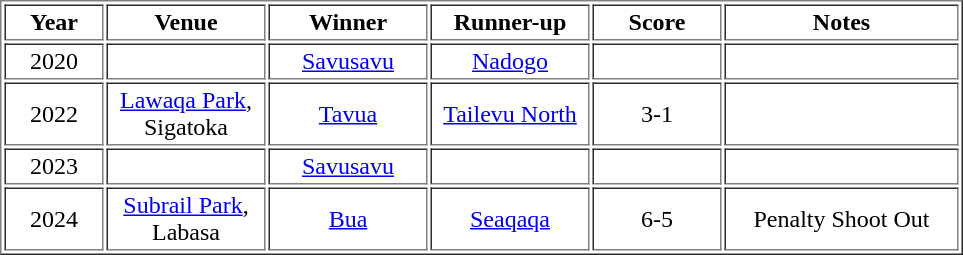<table border ="1" cellpadding ="2">
<tr ---- align="center">
<th Width="60">Year</th>
<th Width="100">Venue</th>
<th Width="100">Winner</th>
<th Width="100">Runner-up</th>
<th Width="80">Score</th>
<th Width="150">Notes</th>
</tr>
<tr ---- align="center">
<td>2020</td>
<td></td>
<td><a href='#'>Savusavu</a></td>
<td><a href='#'>Nadogo</a></td>
<td></td>
<td></td>
</tr>
<tr ---- align="center">
<td>2022</td>
<td><a href='#'>Lawaqa Park</a>, Sigatoka</td>
<td><a href='#'>Tavua</a></td>
<td><a href='#'>Tailevu North</a></td>
<td>3-1</td>
<td></td>
</tr>
<tr ---- align="center">
<td>2023</td>
<td></td>
<td><a href='#'>Savusavu</a></td>
<td></td>
<td></td>
<td></td>
</tr>
<tr ---- align="center">
<td>2024</td>
<td><a href='#'>Subrail Park</a>, Labasa</td>
<td><a href='#'>Bua</a></td>
<td><a href='#'>Seaqaqa</a></td>
<td>6-5</td>
<td>Penalty Shoot Out</td>
</tr>
</table>
